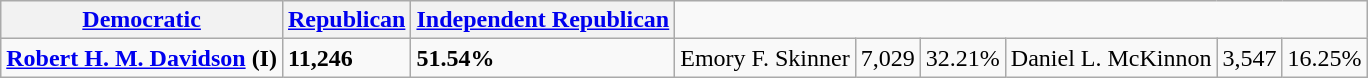<table class="wikitable">
<tr>
<th><a href='#'>Democratic</a></th>
<th><a href='#'>Republican</a></th>
<th><a href='#'>Independent Republican</a></th>
</tr>
<tr>
<td><strong><a href='#'>Robert H. M. Davidson</a> (I)</strong></td>
<td><strong>11,246</strong></td>
<td><strong>51.54%</strong></td>
<td>Emory F. Skinner</td>
<td>7,029</td>
<td>32.21%</td>
<td>Daniel L. McKinnon</td>
<td>3,547</td>
<td>16.25%</td>
</tr>
</table>
